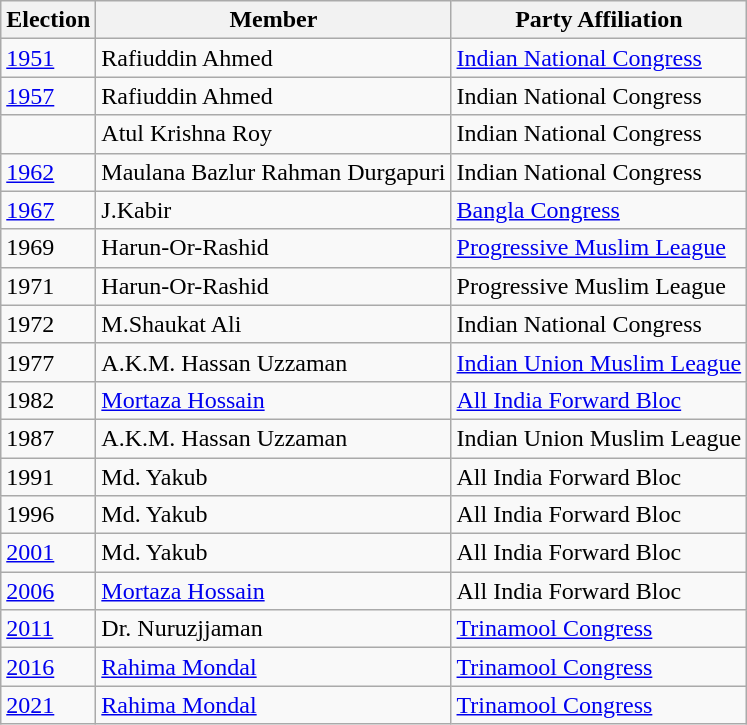<table class="wikitable sortable"ìÍĦĤĠčw>
<tr>
<th>Election</th>
<th>Member</th>
<th>Party Affiliation</th>
</tr>
<tr>
<td><a href='#'>1951</a></td>
<td>Rafiuddin Ahmed</td>
<td><a href='#'>Indian National Congress</a></td>
</tr>
<tr>
<td><a href='#'>1957</a></td>
<td>Rafiuddin Ahmed</td>
<td>Indian National Congress</td>
</tr>
<tr>
<td></td>
<td>Atul Krishna Roy</td>
<td>Indian National Congress</td>
</tr>
<tr>
<td><a href='#'>1962</a></td>
<td>Maulana Bazlur Rahman Durgapuri</td>
<td>Indian National Congress</td>
</tr>
<tr>
<td><a href='#'>1967</a></td>
<td>J.Kabir</td>
<td><a href='#'>Bangla Congress</a></td>
</tr>
<tr>
<td>1969</td>
<td>Harun-Or-Rashid</td>
<td><a href='#'>Progressive Muslim League</a></td>
</tr>
<tr>
<td>1971</td>
<td>Harun-Or-Rashid</td>
<td>Progressive Muslim League</td>
</tr>
<tr>
<td>1972</td>
<td>M.Shaukat Ali</td>
<td>Indian National Congress</td>
</tr>
<tr>
<td>1977</td>
<td>A.K.M. Hassan Uzzaman</td>
<td><a href='#'>Indian Union Muslim League</a></td>
</tr>
<tr>
<td>1982</td>
<td><a href='#'>Mortaza Hossain</a></td>
<td><a href='#'>All India Forward Bloc</a></td>
</tr>
<tr>
<td>1987</td>
<td>A.K.M. Hassan Uzzaman</td>
<td>Indian Union Muslim League</td>
</tr>
<tr>
<td>1991</td>
<td>Md. Yakub</td>
<td>All India Forward Bloc</td>
</tr>
<tr>
<td>1996</td>
<td>Md. Yakub</td>
<td>All India Forward Bloc</td>
</tr>
<tr>
<td><a href='#'>2001</a></td>
<td>Md. Yakub</td>
<td>All India Forward Bloc</td>
</tr>
<tr>
<td><a href='#'>2006</a></td>
<td><a href='#'>Mortaza Hossain</a></td>
<td>All India Forward Bloc</td>
</tr>
<tr>
<td><a href='#'>2011</a></td>
<td>Dr. Nuruzjjaman</td>
<td><a href='#'>Trinamool Congress</a></td>
</tr>
<tr>
<td><a href='#'>2016</a></td>
<td><a href='#'>Rahima Mondal</a></td>
<td><a href='#'>Trinamool Congress</a></td>
</tr>
<tr>
<td><a href='#'>2021</a></td>
<td><a href='#'>Rahima Mondal</a></td>
<td><a href='#'>Trinamool Congress</a></td>
</tr>
</table>
